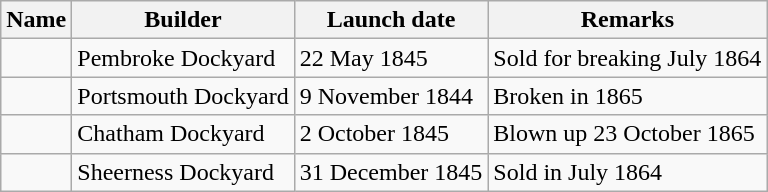<table class="wikitable">
<tr>
<th>Name</th>
<th>Builder</th>
<th>Launch date</th>
<th>Remarks</th>
</tr>
<tr>
<td></td>
<td>Pembroke Dockyard</td>
<td>22 May 1845</td>
<td>Sold for breaking July 1864</td>
</tr>
<tr>
<td></td>
<td>Portsmouth Dockyard</td>
<td>9 November 1844</td>
<td>Broken in 1865</td>
</tr>
<tr>
<td></td>
<td>Chatham Dockyard</td>
<td>2 October 1845</td>
<td>Blown up 23 October 1865</td>
</tr>
<tr>
<td></td>
<td>Sheerness Dockyard</td>
<td>31 December 1845</td>
<td>Sold in July 1864</td>
</tr>
</table>
